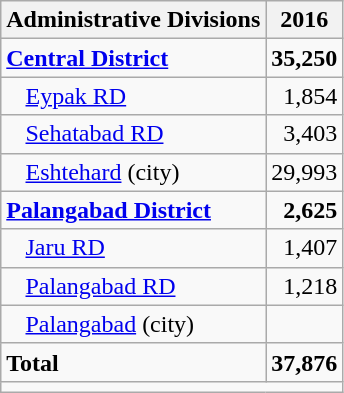<table class="wikitable">
<tr>
<th>Administrative Divisions</th>
<th>2016</th>
</tr>
<tr>
<td><strong><a href='#'>Central District</a></strong></td>
<td style="text-align: right;"><strong>35,250</strong></td>
</tr>
<tr>
<td style="padding-left: 1em;"><a href='#'>Eypak RD</a></td>
<td style="text-align: right;">1,854</td>
</tr>
<tr>
<td style="padding-left: 1em;"><a href='#'>Sehatabad RD</a></td>
<td style="text-align: right;">3,403</td>
</tr>
<tr>
<td style="padding-left: 1em;"><a href='#'>Eshtehard</a> (city)</td>
<td style="text-align: right;">29,993</td>
</tr>
<tr>
<td><strong><a href='#'>Palangabad District</a></strong></td>
<td style="text-align: right;"><strong>2,625</strong></td>
</tr>
<tr>
<td style="padding-left: 1em;"><a href='#'>Jaru RD</a></td>
<td style="text-align: right;">1,407</td>
</tr>
<tr>
<td style="padding-left: 1em;"><a href='#'>Palangabad RD</a></td>
<td style="text-align: right;">1,218</td>
</tr>
<tr>
<td style="padding-left: 1em;"><a href='#'>Palangabad</a> (city)</td>
<td style="text-align: right;"></td>
</tr>
<tr>
<td><strong>Total</strong></td>
<td style="text-align: right;"><strong>37,876</strong></td>
</tr>
<tr>
<td colspan=2></td>
</tr>
</table>
